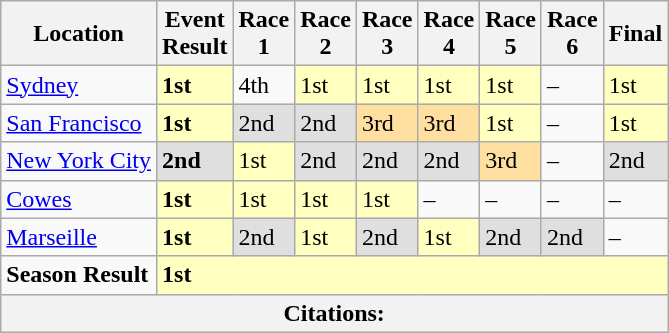<table class="wikitable">
<tr>
<th>Location</th>
<th>Event<br>Result</th>
<th>Race<br>1</th>
<th>Race<br>2</th>
<th>Race<br>3</th>
<th>Race<br>4</th>
<th>Race<br>5</th>
<th>Race<br>6</th>
<th>Final</th>
</tr>
<tr>
<td> <a href='#'>Sydney</a></td>
<td style="background:#FFFFBF;"><strong>1st</strong></td>
<td>4th</td>
<td style="background:#FFFFBF;">1st</td>
<td style="background:#FFFFBF;">1st</td>
<td style="background:#FFFFBF;">1st</td>
<td style="background:#FFFFBF;">1st</td>
<td>–</td>
<td style="background:#FFFFBF;">1st</td>
</tr>
<tr>
<td> <a href='#'>San Francisco</a></td>
<td style="background:#FFFFBF;"><strong>1st</strong></td>
<td style="background:#DFDFDF;">2nd</td>
<td style="background:#DFDFDF;">2nd</td>
<td style="background:#FFDF9F;">3rd</td>
<td style="background:#FFDF9F;">3rd</td>
<td style="background:#FFFFBF;">1st</td>
<td>–</td>
<td style="background:#FFFFBF;">1st</td>
</tr>
<tr>
<td> <a href='#'>New York City</a></td>
<td style="background:#DFDFDF;"><strong>2nd</strong></td>
<td style="background:#FFFFBF;">1st</td>
<td style="background:#DFDFDF;">2nd</td>
<td style="background:#DFDFDF;">2nd</td>
<td style="background:#DFDFDF;">2nd</td>
<td style="background:#FFDF9F;">3rd</td>
<td>–</td>
<td style="background:#DFDFDF;">2nd</td>
</tr>
<tr>
<td> <a href='#'>Cowes</a></td>
<td style="background:#FFFFBF;"><strong>1st</strong></td>
<td style="background:#FFFFBF;">1st</td>
<td style="background:#FFFFBF;">1st</td>
<td style="background:#FFFFBF;">1st</td>
<td>–</td>
<td>–</td>
<td>–</td>
<td>–</td>
</tr>
<tr>
<td> <a href='#'>Marseille</a></td>
<td style="background:#FFFFBF;"><strong>1st</strong></td>
<td style="background:#DFDFDF;">2nd</td>
<td style="background:#FFFFBF;">1st</td>
<td style="background:#DFDFDF;">2nd</td>
<td style="background:#FFFFBF;">1st</td>
<td style="background:#DFDFDF;">2nd</td>
<td style="background:#DFDFDF;">2nd</td>
<td>–</td>
</tr>
<tr>
<td><strong>Season Result</strong></td>
<td colspan="8" style="background:#FFFFBF;"><strong>1st</strong></td>
</tr>
<tr>
<th colspan="9">Citations:</th>
</tr>
</table>
